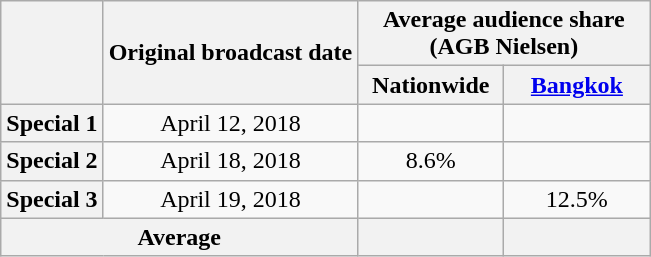<table class="wikitable" style="text-align:center">
<tr>
<th rowspan="2"></th>
<th rowspan="2">Original broadcast date</th>
<th colspan="2">Average audience share<br>(AGB Nielsen)</th>
</tr>
<tr>
<th width="90">Nationwide</th>
<th width="90"><a href='#'>Bangkok</a></th>
</tr>
<tr>
<th>Special 1</th>
<td>April 12, 2018</td>
<td></td>
<td></td>
</tr>
<tr>
<th>Special 2</th>
<td>April 18, 2018</td>
<td>8.6%</td>
<td></td>
</tr>
<tr>
<th>Special 3</th>
<td>April 19, 2018</td>
<td></td>
<td>12.5%</td>
</tr>
<tr>
<th colspan="2">Average</th>
<th></th>
<th></th>
</tr>
</table>
